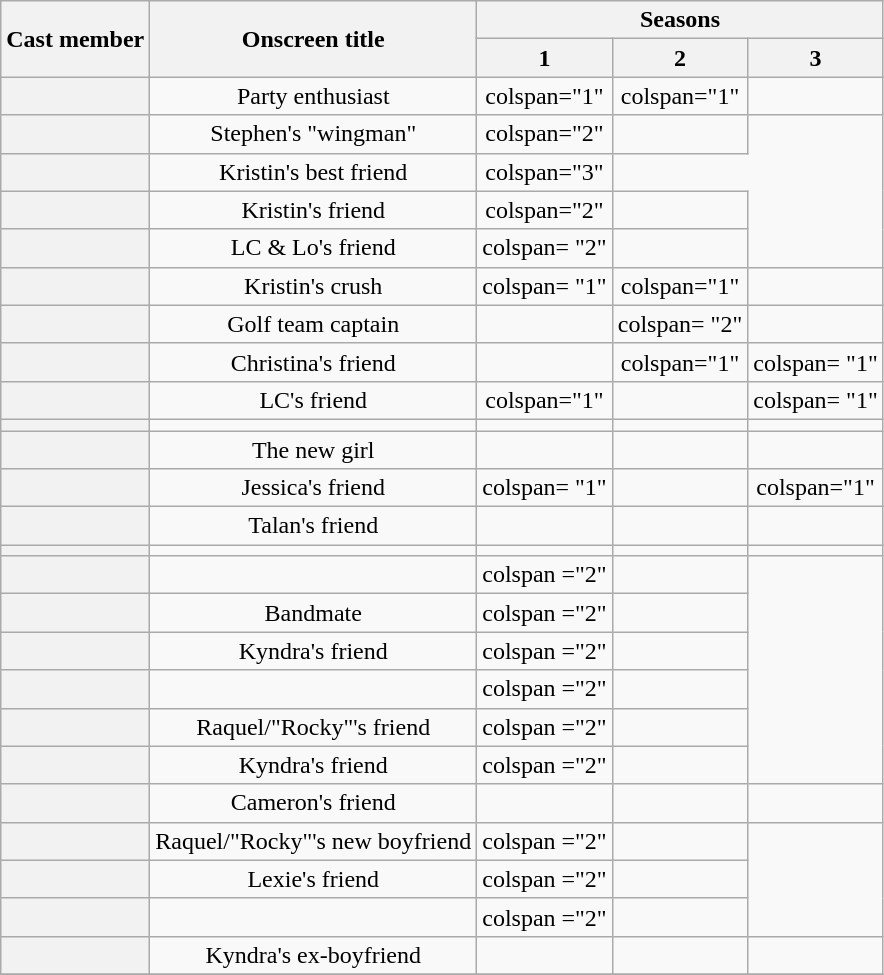<table class="wikitable sortable" style="text-align:center">
<tr>
<th rowspan="2">Cast member</th>
<th rowspan="2">Onscreen title</th>
<th colspan="3">Seasons</th>
</tr>
<tr>
<th>1</th>
<th>2</th>
<th>3</th>
</tr>
<tr>
<th scope="row"></th>
<td>Party enthusiast</td>
<td>colspan="1" </td>
<td>colspan="1" </td>
<td></td>
</tr>
<tr>
<th scope="row"></th>
<td>Stephen's "wingman"</td>
<td>colspan="2" </td>
<td></td>
</tr>
<tr>
<th scope="row"></th>
<td>Kristin's best friend</td>
<td>colspan="3" </td>
</tr>
<tr>
<th scope="row"></th>
<td>Kristin's friend</td>
<td>colspan="2" </td>
<td></td>
</tr>
<tr>
<th scope="row"></th>
<td>LC & Lo's friend</td>
<td>colspan= "2" </td>
<td></td>
</tr>
<tr>
<th scope="row"></th>
<td>Kristin's crush</td>
<td>colspan= "1" </td>
<td>colspan="1" </td>
<td></td>
</tr>
<tr>
<th scope="row"></th>
<td>Golf team captain</td>
<td></td>
<td>colspan= "2" </td>
</tr>
<tr>
<th scope="row"></th>
<td>Christina's friend</td>
<td></td>
<td>colspan="1" </td>
<td>colspan= "1" </td>
</tr>
<tr>
<th scope="row"></th>
<td>LC's friend</td>
<td>colspan="1" </td>
<td></td>
<td>colspan= "1" </td>
</tr>
<tr>
<th scope="row"></th>
<td></td>
<td></td>
<td></td>
<td></td>
</tr>
<tr>
<th scope="row"></th>
<td>The new girl</td>
<td></td>
<td></td>
<td></td>
</tr>
<tr>
<th scope="row"></th>
<td>Jessica's friend</td>
<td>colspan= "1" </td>
<td></td>
<td>colspan="1" </td>
</tr>
<tr>
<th scope="row"></th>
<td>Talan's friend</td>
<td></td>
<td></td>
<td></td>
</tr>
<tr>
<th scope="row"></th>
<td></td>
<td></td>
<td></td>
<td></td>
</tr>
<tr>
<th scope="row"></th>
<td></td>
<td>colspan ="2" </td>
<td></td>
</tr>
<tr>
<th scope="row"></th>
<td>Bandmate</td>
<td>colspan ="2" </td>
<td></td>
</tr>
<tr>
<th scope="row"></th>
<td>Kyndra's friend</td>
<td>colspan ="2" </td>
<td></td>
</tr>
<tr>
<th scope="row"></th>
<td></td>
<td>colspan ="2" </td>
<td></td>
</tr>
<tr>
<th scope="row"></th>
<td>Raquel/"Rocky"'s friend</td>
<td>colspan ="2" </td>
<td></td>
</tr>
<tr>
<th scope="row"></th>
<td>Kyndra's friend</td>
<td>colspan ="2" </td>
<td></td>
</tr>
<tr>
<th scope="row"></th>
<td>Cameron's friend</td>
<td></td>
<td></td>
<td></td>
</tr>
<tr>
<th scope="row"></th>
<td>Raquel/"Rocky"'s new boyfriend</td>
<td>colspan ="2" </td>
<td></td>
</tr>
<tr>
<th scope="row"></th>
<td>Lexie's friend</td>
<td>colspan ="2" </td>
<td></td>
</tr>
<tr>
<th scope="row"></th>
<td></td>
<td>colspan ="2" </td>
<td></td>
</tr>
<tr>
<th scope="row"></th>
<td>Kyndra's ex-boyfriend</td>
<td></td>
<td></td>
<td></td>
</tr>
<tr>
</tr>
</table>
